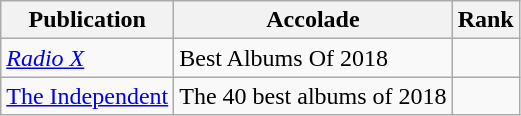<table class="sortable wikitable">
<tr>
<th>Publication</th>
<th>Accolade</th>
<th>Rank</th>
</tr>
<tr>
<td><em><a href='#'>Radio X</a></em></td>
<td>Best Albums Of 2018</td>
<td></td>
</tr>
<tr>
<td><a href='#'>The Independent</a></td>
<td>The 40 best albums of 2018</td>
<td></td>
</tr>
</table>
